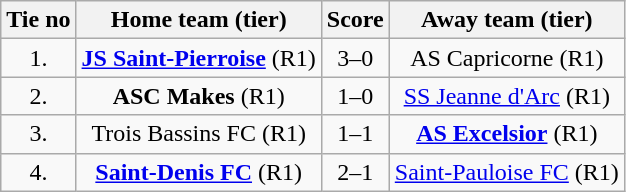<table class="wikitable" style="text-align: center">
<tr>
<th>Tie no</th>
<th>Home team (tier)</th>
<th>Score</th>
<th>Away team (tier)</th>
</tr>
<tr>
<td>1.</td>
<td> <strong><a href='#'>JS Saint-Pierroise</a></strong> (R1)</td>
<td>3–0</td>
<td>AS Capricorne (R1) </td>
</tr>
<tr>
<td>2.</td>
<td> <strong>ASC Makes</strong> (R1)</td>
<td>1–0</td>
<td><a href='#'>SS Jeanne d'Arc</a> (R1) </td>
</tr>
<tr>
<td>3.</td>
<td> Trois Bassins FC (R1)</td>
<td>1–1 </td>
<td><strong><a href='#'>AS Excelsior</a></strong> (R1) </td>
</tr>
<tr>
<td>4.</td>
<td> <strong><a href='#'>Saint-Denis FC</a></strong> (R1)</td>
<td>2–1</td>
<td><a href='#'>Saint-Pauloise FC</a> (R1) </td>
</tr>
</table>
